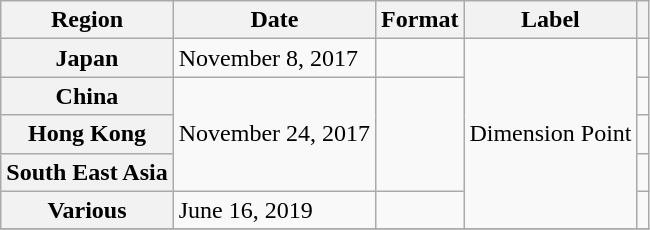<table class="wikitable plainrowheaders">
<tr>
<th scope="col">Region</th>
<th scope="col">Date</th>
<th scope="col">Format</th>
<th scope="col">Label</th>
<th scope="col"></th>
</tr>
<tr>
<th scope="row">Japan</th>
<td>November 8, 2017</td>
<td></td>
<td rowspan="5">Dimension Point</td>
<td></td>
</tr>
<tr>
<th scope="row">China</th>
<td rowspan="3">November 24, 2017</td>
<td rowspan="3"></td>
<td></td>
</tr>
<tr>
<th scope="row">Hong Kong</th>
<td></td>
</tr>
<tr>
<th scope="row">South East Asia</th>
<td></td>
</tr>
<tr>
<th scope="row">Various</th>
<td>June 16, 2019</td>
<td></td>
<td></td>
</tr>
<tr>
</tr>
</table>
